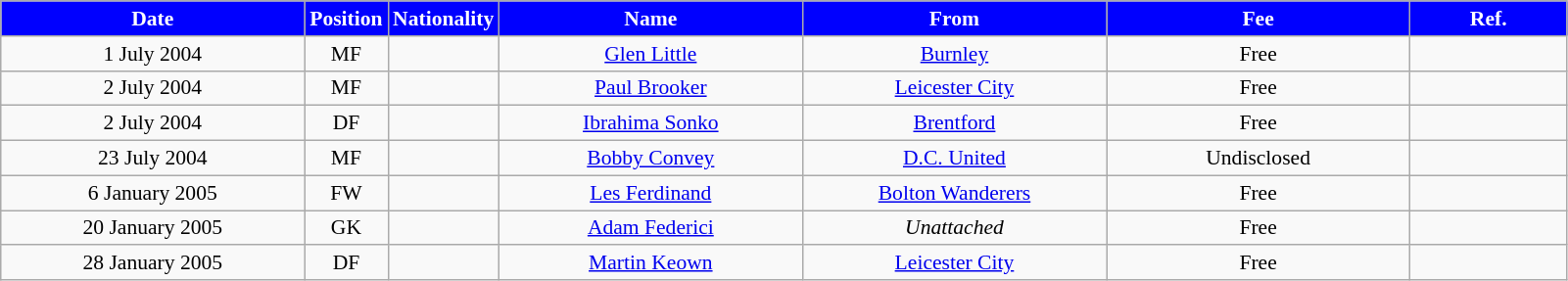<table class="wikitable"  style="text-align:center; font-size:90%; ">
<tr>
<th style="background:#00f; color:white; width:200px;">Date</th>
<th style="background:#00f; color:white; width:50px;">Position</th>
<th style="background:#00f; color:white; width:50px;">Nationality</th>
<th style="background:#00f; color:white; width:200px;">Name</th>
<th style="background:#00f; color:white; width:200px;">From</th>
<th style="background:#00f; color:white; width:200px;">Fee</th>
<th style="background:#00f; color:white; width:100px;">Ref.</th>
</tr>
<tr>
<td>1 July 2004</td>
<td>MF</td>
<td></td>
<td><a href='#'>Glen Little</a></td>
<td><a href='#'>Burnley</a></td>
<td>Free</td>
<td></td>
</tr>
<tr>
<td>2 July 2004</td>
<td>MF</td>
<td></td>
<td><a href='#'>Paul Brooker</a></td>
<td><a href='#'>Leicester City</a></td>
<td>Free</td>
<td></td>
</tr>
<tr>
<td>2 July 2004</td>
<td>DF</td>
<td></td>
<td><a href='#'>Ibrahima Sonko</a></td>
<td><a href='#'>Brentford</a></td>
<td>Free</td>
<td></td>
</tr>
<tr>
<td>23 July 2004</td>
<td>MF</td>
<td></td>
<td><a href='#'>Bobby Convey</a></td>
<td><a href='#'>D.C. United</a></td>
<td>Undisclosed</td>
<td></td>
</tr>
<tr>
<td>6 January 2005</td>
<td>FW</td>
<td></td>
<td><a href='#'>Les Ferdinand</a></td>
<td><a href='#'>Bolton Wanderers</a></td>
<td>Free</td>
<td></td>
</tr>
<tr>
<td>20 January 2005</td>
<td>GK</td>
<td></td>
<td><a href='#'>Adam Federici</a></td>
<td><em>Unattached</em></td>
<td>Free</td>
<td></td>
</tr>
<tr>
<td>28 January 2005</td>
<td>DF</td>
<td></td>
<td><a href='#'>Martin Keown</a></td>
<td><a href='#'>Leicester City</a></td>
<td>Free</td>
<td></td>
</tr>
</table>
